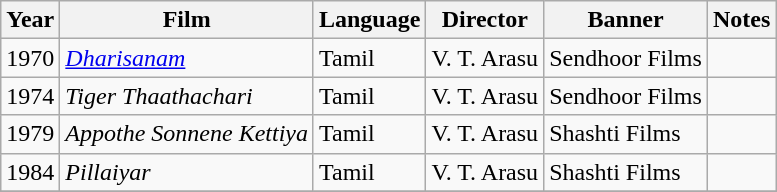<table class="wikitable sortable">
<tr>
<th>Year</th>
<th>Film</th>
<th>Language</th>
<th>Director</th>
<th>Banner</th>
<th>Notes</th>
</tr>
<tr>
<td>1970</td>
<td><em><a href='#'>Dharisanam</a></em></td>
<td>Tamil</td>
<td>V. T. Arasu</td>
<td>Sendhoor Films</td>
<td></td>
</tr>
<tr>
<td>1974</td>
<td><em>Tiger Thaathachari</em></td>
<td>Tamil</td>
<td>V. T. Arasu</td>
<td>Sendhoor Films</td>
<td></td>
</tr>
<tr>
<td>1979</td>
<td><em>Appothe Sonnene Kettiya</em></td>
<td>Tamil</td>
<td>V. T. Arasu</td>
<td>Shashti Films</td>
<td></td>
</tr>
<tr>
<td>1984</td>
<td><em>Pillaiyar</em></td>
<td>Tamil</td>
<td>V. T. Arasu</td>
<td>Shashti Films</td>
<td></td>
</tr>
<tr>
</tr>
</table>
